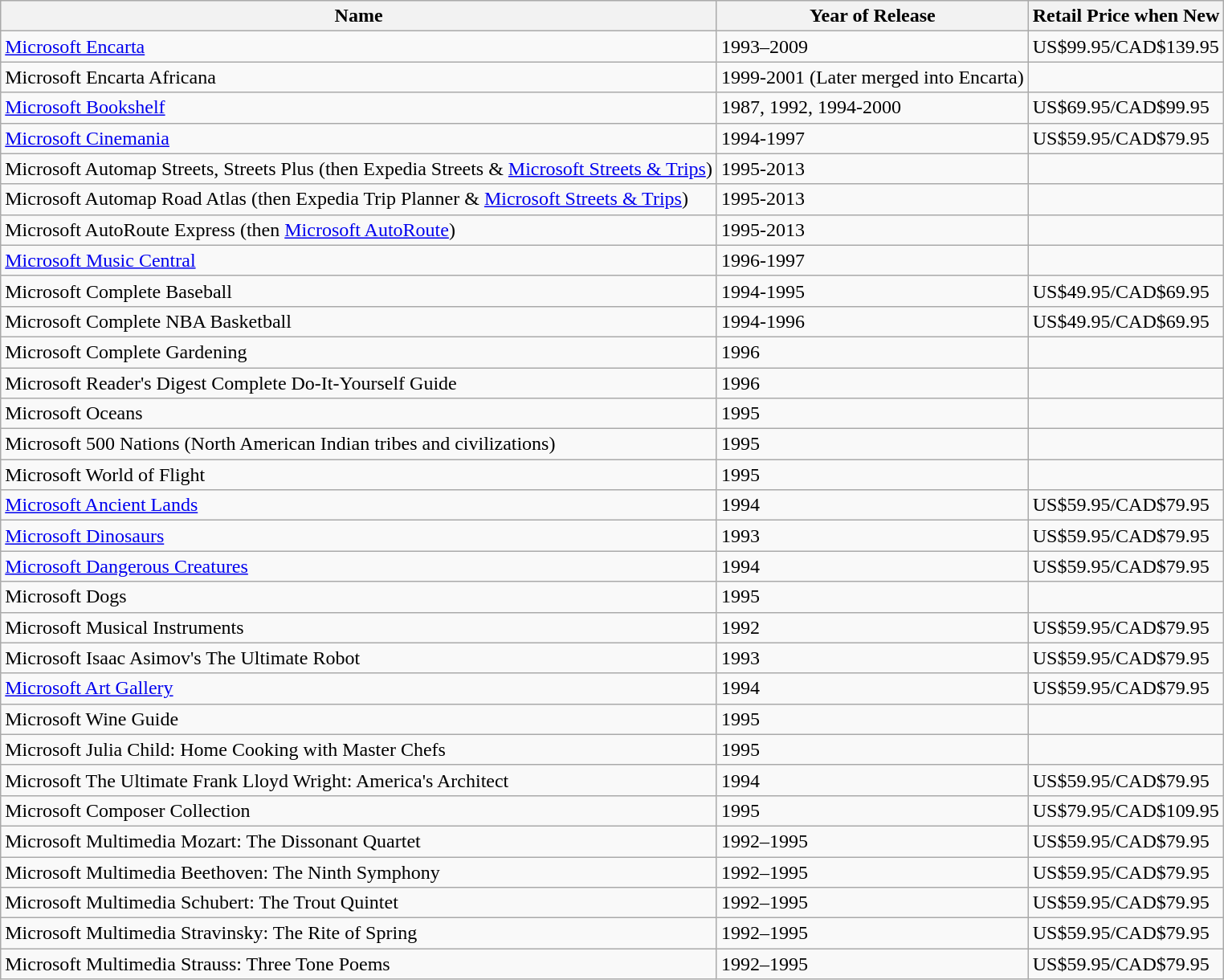<table class="wikitable">
<tr>
<th>Name</th>
<th>Year of Release</th>
<th>Retail Price when New</th>
</tr>
<tr>
<td><a href='#'>Microsoft Encarta</a></td>
<td>1993–2009</td>
<td>US$99.95/CAD$139.95</td>
</tr>
<tr>
<td>Microsoft Encarta Africana</td>
<td>1999-2001 (Later merged into Encarta)</td>
<td></td>
</tr>
<tr>
<td><a href='#'>Microsoft Bookshelf</a></td>
<td>1987, 1992, 1994-2000</td>
<td>US$69.95/CAD$99.95</td>
</tr>
<tr>
<td><a href='#'>Microsoft Cinemania</a></td>
<td>1994-1997</td>
<td>US$59.95/CAD$79.95</td>
</tr>
<tr>
<td>Microsoft Automap Streets, Streets Plus (then Expedia Streets & <a href='#'>Microsoft Streets & Trips</a>)</td>
<td>1995-2013</td>
<td></td>
</tr>
<tr>
<td>Microsoft Automap Road Atlas (then Expedia Trip Planner & <a href='#'>Microsoft Streets & Trips</a>)</td>
<td>1995-2013</td>
<td></td>
</tr>
<tr>
<td>Microsoft AutoRoute Express (then <a href='#'>Microsoft AutoRoute</a>)</td>
<td>1995-2013</td>
</tr>
<tr>
<td><a href='#'>Microsoft Music Central</a></td>
<td>1996-1997</td>
<td></td>
</tr>
<tr>
<td>Microsoft Complete Baseball</td>
<td>1994-1995</td>
<td>US$49.95/CAD$69.95</td>
</tr>
<tr>
<td>Microsoft Complete NBA Basketball</td>
<td>1994-1996</td>
<td>US$49.95/CAD$69.95</td>
</tr>
<tr>
<td>Microsoft Complete Gardening</td>
<td>1996</td>
<td></td>
</tr>
<tr>
<td>Microsoft Reader's Digest Complete Do-It-Yourself Guide</td>
<td>1996</td>
<td></td>
</tr>
<tr>
<td>Microsoft Oceans</td>
<td>1995</td>
<td></td>
</tr>
<tr>
<td>Microsoft 500 Nations (North American Indian tribes and civilizations)</td>
<td>1995</td>
<td></td>
</tr>
<tr>
<td>Microsoft World of Flight</td>
<td>1995</td>
<td></td>
</tr>
<tr>
<td><a href='#'>Microsoft Ancient Lands</a></td>
<td>1994</td>
<td>US$59.95/CAD$79.95</td>
</tr>
<tr>
<td><a href='#'>Microsoft Dinosaurs</a></td>
<td>1993</td>
<td>US$59.95/CAD$79.95</td>
</tr>
<tr>
<td><a href='#'>Microsoft Dangerous Creatures</a></td>
<td>1994</td>
<td>US$59.95/CAD$79.95</td>
</tr>
<tr>
<td>Microsoft Dogs</td>
<td>1995</td>
<td></td>
</tr>
<tr>
<td>Microsoft Musical Instruments</td>
<td>1992</td>
<td>US$59.95/CAD$79.95</td>
</tr>
<tr>
<td>Microsoft Isaac Asimov's The Ultimate Robot</td>
<td>1993</td>
<td>US$59.95/CAD$79.95</td>
</tr>
<tr>
<td><a href='#'>Microsoft Art Gallery</a></td>
<td>1994</td>
<td>US$59.95/CAD$79.95</td>
</tr>
<tr>
<td>Microsoft Wine Guide</td>
<td>1995</td>
<td></td>
</tr>
<tr>
<td>Microsoft Julia Child: Home Cooking with Master Chefs</td>
<td>1995</td>
<td></td>
</tr>
<tr>
<td>Microsoft The Ultimate Frank Lloyd Wright: America's Architect</td>
<td>1994</td>
<td>US$59.95/CAD$79.95</td>
</tr>
<tr>
<td>Microsoft Composer Collection</td>
<td>1995</td>
<td>US$79.95/CAD$109.95</td>
</tr>
<tr>
<td>Microsoft Multimedia Mozart: The Dissonant Quartet</td>
<td>1992–1995</td>
<td>US$59.95/CAD$79.95</td>
</tr>
<tr>
<td>Microsoft Multimedia Beethoven: The Ninth Symphony</td>
<td>1992–1995</td>
<td>US$59.95/CAD$79.95</td>
</tr>
<tr>
<td>Microsoft Multimedia Schubert: The Trout Quintet</td>
<td>1992–1995</td>
<td>US$59.95/CAD$79.95</td>
</tr>
<tr>
<td>Microsoft Multimedia Stravinsky: The Rite of Spring</td>
<td>1992–1995</td>
<td>US$59.95/CAD$79.95</td>
</tr>
<tr>
<td>Microsoft Multimedia Strauss: Three Tone Poems</td>
<td>1992–1995</td>
<td>US$59.95/CAD$79.95</td>
</tr>
</table>
